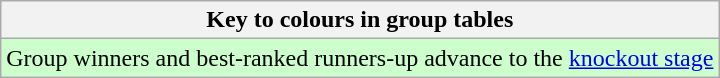<table class="wikitable">
<tr>
<th>Key to colours in group tables</th>
</tr>
<tr bgcolor="#ccffcc">
<td>Group winners and best-ranked runners-up advance to the <a href='#'>knockout stage</a></td>
</tr>
</table>
